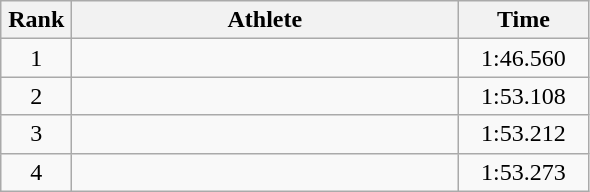<table class=wikitable style="text-align:center">
<tr>
<th width=40>Rank</th>
<th width=250>Athlete</th>
<th width=80>Time</th>
</tr>
<tr>
<td>1</td>
<td align=left></td>
<td>1:46.560</td>
</tr>
<tr>
<td>2</td>
<td align=left></td>
<td>1:53.108</td>
</tr>
<tr>
<td>3</td>
<td align=left></td>
<td>1:53.212</td>
</tr>
<tr>
<td>4</td>
<td align=left></td>
<td>1:53.273</td>
</tr>
</table>
